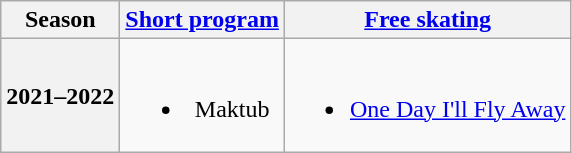<table class=wikitable style=text-align:center>
<tr>
<th>Season</th>
<th><a href='#'>Short program</a></th>
<th><a href='#'>Free skating</a></th>
</tr>
<tr>
<th>2021–2022 <br> </th>
<td><br><ul><li>Maktub <br> </li></ul></td>
<td><br><ul><li><a href='#'>One Day I'll Fly Away</a> <br> </li></ul></td>
</tr>
</table>
